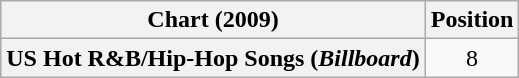<table class="wikitable plainrowheaders" style="text-align:center">
<tr>
<th scope="col">Chart (2009)</th>
<th scope="col">Position</th>
</tr>
<tr>
<th scope="row">US Hot R&B/Hip-Hop Songs (<em>Billboard</em>)</th>
<td>8</td>
</tr>
</table>
